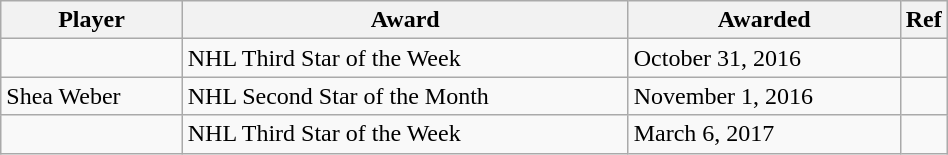<table class="wikitable sortable" style="width:50%;">
<tr>
<th style="width:20%;">Player</th>
<th style="width:50%;">Award</th>
<th style="width:30%;" data-sort-type="date">Awarded</th>
<th>Ref</th>
</tr>
<tr>
<td></td>
<td>NHL Third Star of the Week</td>
<td>October 31, 2016</td>
<td></td>
</tr>
<tr>
<td>Shea Weber</td>
<td>NHL Second Star of the Month</td>
<td>November 1, 2016</td>
<td></td>
</tr>
<tr>
<td></td>
<td>NHL Third Star of the Week</td>
<td>March 6, 2017</td>
<td></td>
</tr>
</table>
